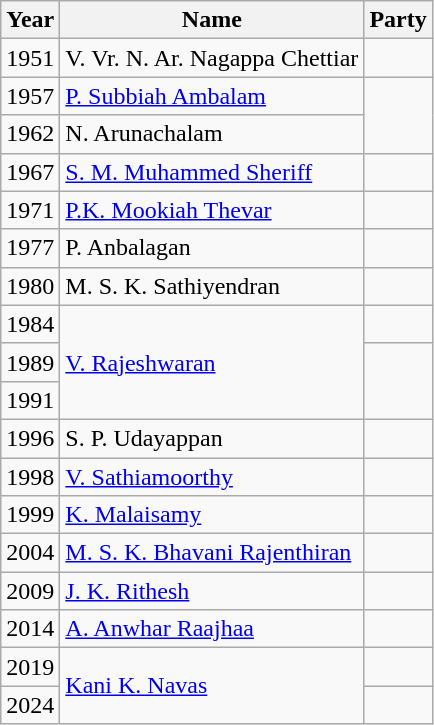<table class="wikitable sortable">
<tr>
<th>Year</th>
<th>Name</th>
<th colspan=2>Party</th>
</tr>
<tr>
<td>1951</td>
<td>V. Vr. N. Ar. Nagappa Chettiar</td>
<td></td>
</tr>
<tr>
<td>1957</td>
<td><a href='#'>P. Subbiah Ambalam</a></td>
</tr>
<tr>
<td>1962</td>
<td>N. Arunachalam</td>
</tr>
<tr>
<td>1967</td>
<td><a href='#'>S. M. Muhammed Sheriff</a></td>
<td></td>
</tr>
<tr>
<td>1971</td>
<td><a href='#'>P.K. Mookiah Thevar</a></td>
<td></td>
</tr>
<tr>
<td>1977</td>
<td>P. Anbalagan</td>
<td></td>
</tr>
<tr>
<td>1980</td>
<td>M. S. K. Sathiyendran</td>
<td></td>
</tr>
<tr>
<td>1984</td>
<td rowspan=3><a href='#'>V. Rajeshwaran</a></td>
<td></td>
</tr>
<tr>
<td>1989</td>
</tr>
<tr>
<td>1991</td>
</tr>
<tr>
<td>1996</td>
<td>S. P. Udayappan</td>
<td></td>
</tr>
<tr>
<td>1998</td>
<td><a href='#'>V. Sathiamoorthy</a></td>
<td></td>
</tr>
<tr>
<td>1999</td>
<td><a href='#'>K. Malaisamy</a></td>
</tr>
<tr>
<td>2004</td>
<td><a href='#'>M. S. K. Bhavani Rajenthiran</a></td>
<td></td>
</tr>
<tr>
<td>2009</td>
<td><a href='#'>J. K. Rithesh</a></td>
</tr>
<tr>
<td>2014</td>
<td><a href='#'>A. Anwhar Raajhaa</a></td>
<td></td>
</tr>
<tr>
<td>2019</td>
<td rowspan="2"><a href='#'>Kani K. Navas</a></td>
<td></td>
</tr>
<tr>
<td>2024</td>
</tr>
</table>
